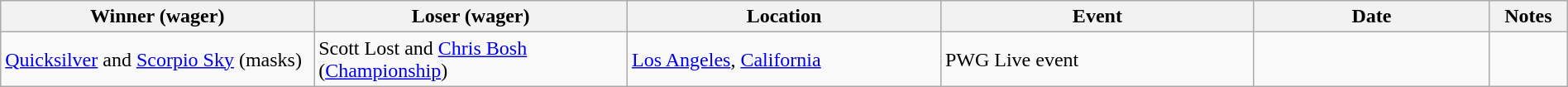<table class="wikitable sortable" width=100%>
<tr>
<th width=20%>Winner (wager)</th>
<th width=20%>Loser (wager)</th>
<th width=20%>Location</th>
<th width=20%>Event</th>
<th width=15%>Date</th>
<th width=5%>Notes</th>
</tr>
<tr>
<td><a href='#'>Quicksilver</a> and <a href='#'>Scorpio Sky</a> (masks)</td>
<td>Scott Lost and <a href='#'>Chris Bosh</a> (<a href='#'>Championship</a>)</td>
<td><a href='#'>Los Angeles</a>, <a href='#'>California</a></td>
<td>PWG Live event</td>
<td></td>
<td></td>
</tr>
</table>
